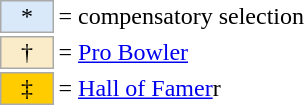<table border=0 cellspacing="0" cellpadding="8">
<tr>
<td><br><table style="margin: 0.75em 0 0 0.5em;">
<tr>
<td style="background:#d9e9f9; border:1px solid #aaa; width:2em; text-align:center;">*</td>
<td>= compensatory selection</td>
<td></td>
</tr>
<tr>
<td style="background:#faecc8; border:1px solid #aaa; width:2em; text-align:center;">†</td>
<td>= <a href='#'>Pro Bowler</a></td>
</tr>
<tr>
<td style="background-color:#FFCC00; border:1px solid #aaaaaa; width:2em; text-align:center;">‡</td>
<td>= <a href='#'>Hall of Famer</a>r</td>
</tr>
</table>
</td>
<td cellspacing="2"><br></td>
</tr>
</table>
